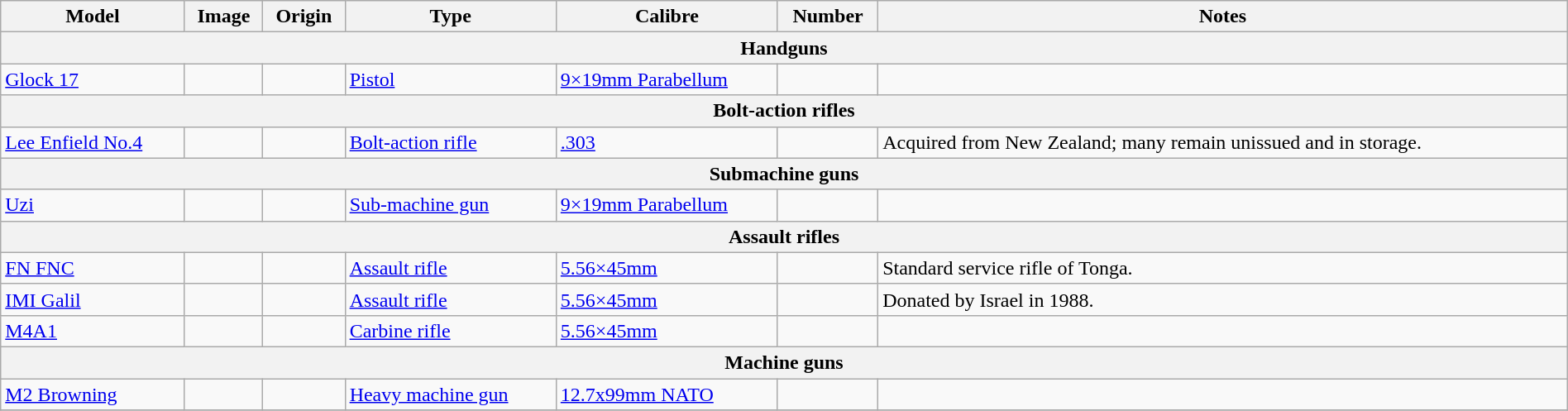<table class="wikitable" style="width:100%;">
<tr>
<th>Model</th>
<th>Image</th>
<th>Origin</th>
<th>Type</th>
<th>Calibre</th>
<th>Number</th>
<th>Notes</th>
</tr>
<tr>
<th colspan="7">Handguns</th>
</tr>
<tr>
<td><a href='#'>Glock 17</a></td>
<td></td>
<td></td>
<td><a href='#'>Pistol</a></td>
<td><a href='#'>9×19mm Parabellum</a></td>
<td></td>
<td></td>
</tr>
<tr>
<th colspan="7">Bolt-action rifles</th>
</tr>
<tr>
<td><a href='#'>Lee Enfield No.4</a></td>
<td></td>
<td></td>
<td><a href='#'>Bolt-action rifle</a></td>
<td><a href='#'>.303</a></td>
<td></td>
<td>Acquired from New Zealand; many remain unissued and in storage.</td>
</tr>
<tr>
<th colspan="7">Submachine guns</th>
</tr>
<tr>
<td><a href='#'>Uzi</a></td>
<td></td>
<td></td>
<td><a href='#'>Sub-machine gun</a></td>
<td><a href='#'>9×19mm Parabellum</a></td>
<td></td>
<td></td>
</tr>
<tr>
<th colspan="7">Assault rifles</th>
</tr>
<tr>
<td><a href='#'>FN FNC</a></td>
<td></td>
<td></td>
<td><a href='#'>Assault rifle</a></td>
<td><a href='#'>5.56×45mm</a></td>
<td></td>
<td>Standard service rifle of Tonga.</td>
</tr>
<tr>
<td><a href='#'>IMI Galil</a></td>
<td></td>
<td></td>
<td><a href='#'>Assault rifle</a></td>
<td><a href='#'>5.56×45mm</a></td>
<td></td>
<td>Donated by Israel in 1988.</td>
</tr>
<tr>
<td><a href='#'>M4A1</a></td>
<td></td>
<td></td>
<td><a href='#'>Carbine rifle</a></td>
<td><a href='#'>5.56×45mm</a></td>
<td></td>
<td></td>
</tr>
<tr>
<th colspan="7">Machine guns</th>
</tr>
<tr>
<td><a href='#'>M2 Browning</a></td>
<td></td>
<td></td>
<td><a href='#'>Heavy machine gun</a></td>
<td><a href='#'>12.7x99mm NATO</a></td>
<td></td>
<td></td>
</tr>
<tr>
</tr>
</table>
